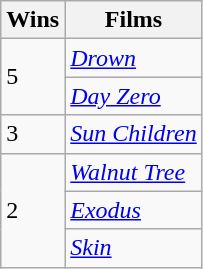<table class="wikitable">
<tr>
<th>Wins</th>
<th>Films</th>
</tr>
<tr>
<td rowspan="2">5</td>
<td><em><a href='#'>Drown</a></em></td>
</tr>
<tr>
<td><a href='#'><em>Day Zero</em></a></td>
</tr>
<tr>
<td>3</td>
<td><em><a href='#'>Sun Children</a></em></td>
</tr>
<tr>
<td rowspan="3">2</td>
<td><em><a href='#'>Walnut Tree</a></em></td>
</tr>
<tr>
<td><a href='#'><em>Exodus</em></a></td>
</tr>
<tr>
<td><a href='#'><em>Skin</em></a></td>
</tr>
</table>
